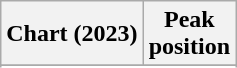<table class="wikitable plainrowheaders" style="text-align:center">
<tr>
<th scope="col">Chart (2023)</th>
<th scope="col">Peak<br>position</th>
</tr>
<tr>
</tr>
<tr>
</tr>
</table>
